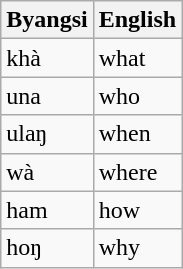<table class="wikitable">
<tr>
<th>Byangsi</th>
<th>English</th>
</tr>
<tr>
<td>khà</td>
<td>what</td>
</tr>
<tr>
<td>una</td>
<td>who</td>
</tr>
<tr>
<td>ulaŋ</td>
<td>when</td>
</tr>
<tr>
<td>wà</td>
<td>where</td>
</tr>
<tr>
<td>ham</td>
<td>how</td>
</tr>
<tr>
<td>hoŋ</td>
<td>why</td>
</tr>
</table>
